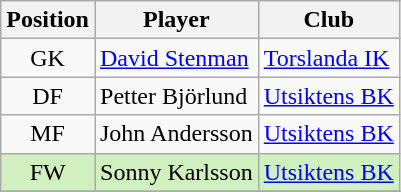<table class="wikitable" style="text-align:center; float:left; margin-right:1em;">
<tr>
<th>Position</th>
<th>Player</th>
<th>Club</th>
</tr>
<tr>
<td>GK</td>
<td align="left"> <a href='#'>David Stenman</a></td>
<td align="left"><a href='#'>Torslanda IK</a></td>
</tr>
<tr>
<td>DF</td>
<td align="left"> Petter Björlund</td>
<td align="left"><a href='#'>Utsiktens BK</a></td>
</tr>
<tr>
<td>MF</td>
<td align="left"> John Andersson</td>
<td align="left"><a href='#'>Utsiktens BK</a></td>
</tr>
<tr bgcolor=#D0F0C0>
<td>FW</td>
<td align="left"> Sonny Karlsson</td>
<td align="left"><a href='#'>Utsiktens BK</a></td>
</tr>
<tr>
</tr>
</table>
